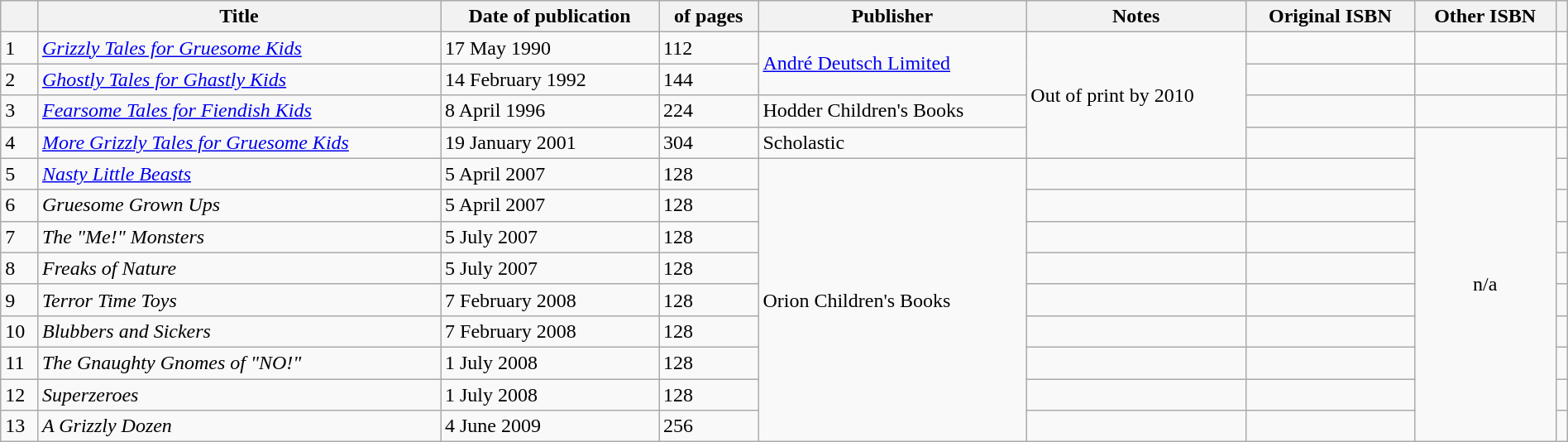<table class="wikitable" style="width:100%; margin:auto;">
<tr>
<th scope="col"></th>
<th scope="col">Title</th>
<th scope="col">Date of publication</th>
<th scope="col"> of pages</th>
<th scope="col">Publisher</th>
<th scope="col">Notes</th>
<th scope="col">Original ISBN</th>
<th scope="col">Other ISBN</th>
<th scope="col"></th>
</tr>
<tr>
<td>1</td>
<td><em><a href='#'>Grizzly Tales for Gruesome Kids</a></em></td>
<td>17 May 1990</td>
<td>112</td>
<td rowspan=2><a href='#'>André Deutsch Limited</a></td>
<td rowspan=4>Out of print by 2010</td>
<td></td>
<td></td>
<td></td>
</tr>
<tr>
<td>2</td>
<td><em><a href='#'>Ghostly Tales for Ghastly Kids</a></em></td>
<td>14 February 1992</td>
<td>144</td>
<td></td>
<td></td>
<td></td>
</tr>
<tr>
<td>3</td>
<td><em><a href='#'>Fearsome Tales for Fiendish Kids</a></em></td>
<td>8 April 1996</td>
<td>224</td>
<td>Hodder Children's Books</td>
<td></td>
<td></td>
<td></td>
</tr>
<tr>
<td>4</td>
<td><em><a href='#'>More Grizzly Tales for Gruesome Kids</a></em></td>
<td>19 January 2001</td>
<td>304</td>
<td>Scholastic</td>
<td></td>
<td rowspan=10; align=center>n/a</td>
<td></td>
</tr>
<tr>
<td>5</td>
<td><em><a href='#'>Nasty Little Beasts</a></em></td>
<td>5 April 2007</td>
<td>128</td>
<td rowspan=9>Orion Children's Books</td>
<td></td>
<td></td>
<td></td>
</tr>
<tr>
<td>6</td>
<td><em>Gruesome Grown Ups</em></td>
<td>5 April 2007</td>
<td>128</td>
<td></td>
<td></td>
<td></td>
</tr>
<tr>
<td>7</td>
<td><em>The "Me!" Monsters</em></td>
<td>5 July 2007</td>
<td>128</td>
<td></td>
<td></td>
<td></td>
</tr>
<tr>
<td>8</td>
<td><em>Freaks of Nature</em></td>
<td>5 July 2007</td>
<td>128</td>
<td></td>
<td></td>
<td></td>
</tr>
<tr>
<td>9</td>
<td><em>Terror Time Toys</em></td>
<td>7 February 2008</td>
<td>128</td>
<td></td>
<td></td>
<td></td>
</tr>
<tr>
<td>10</td>
<td><em>Blubbers and Sickers</em></td>
<td>7 February 2008</td>
<td>128</td>
<td></td>
<td></td>
<td></td>
</tr>
<tr>
<td>11</td>
<td><em>The Gnaughty Gnomes of "NO!"</em></td>
<td>1 July 2008</td>
<td>128</td>
<td></td>
<td></td>
<td></td>
</tr>
<tr>
<td>12</td>
<td><em>Superzeroes</em></td>
<td>1 July 2008</td>
<td>128</td>
<td></td>
<td></td>
<td></td>
</tr>
<tr>
<td>13</td>
<td><em>A Grizzly Dozen</em></td>
<td>4 June 2009</td>
<td>256</td>
<td></td>
<td></td>
<td></td>
</tr>
</table>
